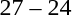<table style="text-align:center">
<tr>
<th width=200></th>
<th width=100></th>
<th width=200></th>
</tr>
<tr>
<td align=right><strong></strong></td>
<td>27 – 24</td>
<td align=left></td>
</tr>
</table>
